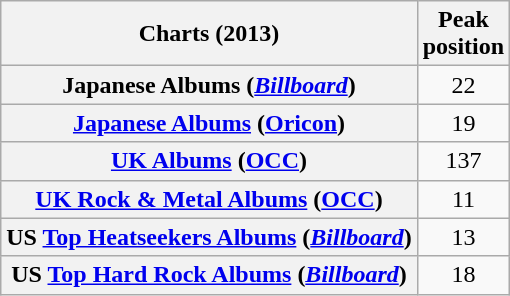<table class="wikitable sortable plainrowheaders" style="text-align:center">
<tr>
<th scope="col">Charts (2013)</th>
<th scope="col">Peak<br>position</th>
</tr>
<tr>
<th scope="row">Japanese Albums (<em><a href='#'>Billboard</a></em>)</th>
<td>22</td>
</tr>
<tr>
<th scope="row"><a href='#'>Japanese Albums</a> (<a href='#'>Oricon</a>)</th>
<td>19</td>
</tr>
<tr>
<th scope="row"><a href='#'>UK Albums</a> (<a href='#'>OCC</a>)</th>
<td>137</td>
</tr>
<tr>
<th scope="row"><a href='#'>UK Rock & Metal Albums</a> (<a href='#'>OCC</a>)</th>
<td>11</td>
</tr>
<tr>
<th scope="row">US <a href='#'>Top Heatseekers Albums</a> (<em><a href='#'>Billboard</a></em>)</th>
<td>13</td>
</tr>
<tr>
<th scope="row">US <a href='#'>Top Hard Rock Albums</a> (<em><a href='#'>Billboard</a></em>)</th>
<td>18</td>
</tr>
</table>
